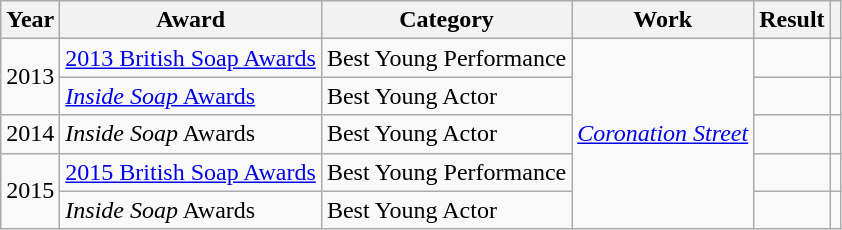<table class="wikitable">
<tr>
<th>Year</th>
<th>Award</th>
<th>Category</th>
<th>Work</th>
<th>Result</th>
<th></th>
</tr>
<tr>
<td rowspan="2">2013</td>
<td><a href='#'>2013 British Soap Awards</a></td>
<td>Best Young Performance</td>
<td rowspan="5"><em><a href='#'>Coronation Street</a></em></td>
<td></td>
<td align="center"></td>
</tr>
<tr>
<td><a href='#'><em>Inside Soap</em> Awards</a></td>
<td>Best Young Actor</td>
<td></td>
<td align="center"></td>
</tr>
<tr>
<td>2014</td>
<td><em>Inside Soap</em> Awards</td>
<td>Best Young Actor</td>
<td></td>
<td align="center"></td>
</tr>
<tr>
<td rowspan="2">2015</td>
<td><a href='#'>2015 British Soap Awards</a></td>
<td>Best Young Performance</td>
<td></td>
<td align="center"></td>
</tr>
<tr>
<td><em>Inside Soap</em> Awards</td>
<td>Best Young Actor</td>
<td></td>
<td align="center"></td>
</tr>
</table>
